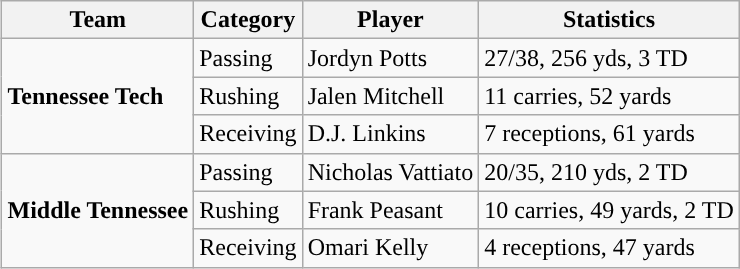<table class="wikitable" style="float: right;">
<tr>
<th>Team</th>
<th>Category</th>
<th>Player</th>
<th>Statistics</th>
</tr>
<tr>
<td rowspan=3><strong>Tennessee Tech</strong></td>
<td>Passing</td>
<td>Jordyn Potts</td>
<td>27/38, 256 yds, 3 TD</td>
</tr>
<tr>
<td>Rushing</td>
<td>Jalen Mitchell</td>
<td>11 carries, 52 yards</td>
</tr>
<tr>
<td>Receiving</td>
<td>D.J. Linkins</td>
<td>7 receptions, 61 yards</td>
</tr>
<tr>
<td rowspan=3><strong>Middle Tennessee</strong></td>
<td>Passing</td>
<td>Nicholas Vattiato</td>
<td>20/35, 210 yds, 2 TD</td>
</tr>
<tr>
<td>Rushing</td>
<td>Frank Peasant</td>
<td>10 carries, 49 yards, 2 TD</td>
</tr>
<tr>
<td>Receiving</td>
<td>Omari Kelly</td>
<td>4 receptions, 47 yards</td>
</tr>
</table>
